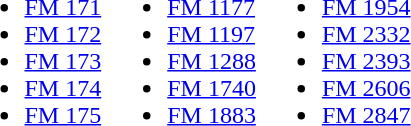<table>
<tr ---- valign="top">
<td><br><ul><li> <a href='#'>FM 171</a></li><li> <a href='#'>FM 172</a></li><li> <a href='#'>FM 173</a></li><li> <a href='#'>FM 174</a></li><li> <a href='#'>FM 175</a></li></ul></td>
<td><br><ul><li> <a href='#'>FM 1177</a></li><li> <a href='#'>FM 1197</a></li><li> <a href='#'>FM 1288</a></li><li> <a href='#'>FM 1740</a></li><li> <a href='#'>FM 1883</a></li></ul></td>
<td><br><ul><li> <a href='#'>FM 1954</a></li><li> <a href='#'>FM 2332</a></li><li> <a href='#'>FM 2393</a></li><li> <a href='#'>FM 2606</a></li><li> <a href='#'>FM 2847</a></li></ul></td>
</tr>
</table>
